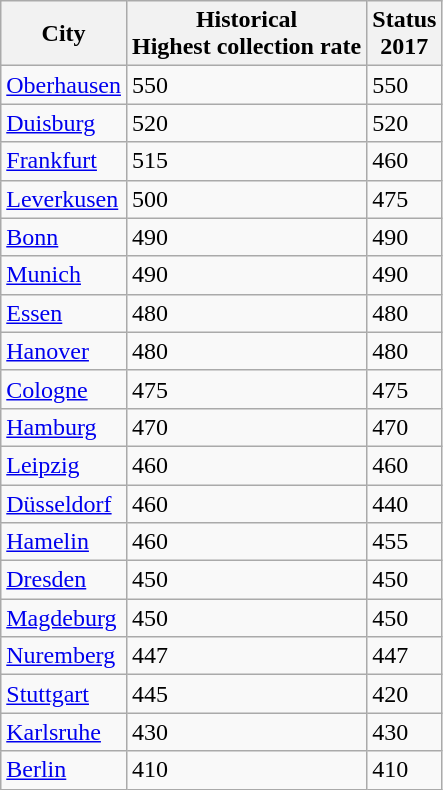<table class="wikitable sortable">
<tr>
<th>City</th>
<th>Historical<br>Highest collection rate</th>
<th>Status<br>2017</th>
</tr>
<tr>
<td><a href='#'>Oberhausen</a></td>
<td>550</td>
<td>550</td>
</tr>
<tr>
<td><a href='#'>Duisburg</a></td>
<td>520</td>
<td>520</td>
</tr>
<tr>
<td><a href='#'>Frankfurt</a></td>
<td>515</td>
<td>460</td>
</tr>
<tr>
<td><a href='#'>Leverkusen</a></td>
<td>500</td>
<td>475</td>
</tr>
<tr>
<td><a href='#'>Bonn</a></td>
<td>490</td>
<td>490</td>
</tr>
<tr>
<td><a href='#'>Munich</a></td>
<td>490</td>
<td>490</td>
</tr>
<tr>
<td><a href='#'>Essen</a></td>
<td>480</td>
<td>480</td>
</tr>
<tr>
<td><a href='#'>Hanover</a></td>
<td>480</td>
<td>480</td>
</tr>
<tr>
<td><a href='#'>Cologne</a></td>
<td>475</td>
<td>475</td>
</tr>
<tr>
<td><a href='#'>Hamburg</a></td>
<td>470</td>
<td>470</td>
</tr>
<tr>
<td><a href='#'>Leipzig</a></td>
<td>460</td>
<td>460</td>
</tr>
<tr>
<td><a href='#'>Düsseldorf</a></td>
<td>460</td>
<td>440</td>
</tr>
<tr>
<td><a href='#'>Hamelin</a></td>
<td>460</td>
<td>455</td>
</tr>
<tr>
<td><a href='#'>Dresden</a></td>
<td>450</td>
<td>450</td>
</tr>
<tr>
<td><a href='#'>Magdeburg</a></td>
<td>450</td>
<td>450</td>
</tr>
<tr>
<td><a href='#'>Nuremberg</a></td>
<td>447</td>
<td>447</td>
</tr>
<tr>
<td><a href='#'>Stuttgart</a></td>
<td>445</td>
<td>420</td>
</tr>
<tr>
<td><a href='#'>Karlsruhe</a></td>
<td>430</td>
<td>430</td>
</tr>
<tr>
<td><a href='#'>Berlin</a></td>
<td>410</td>
<td>410</td>
</tr>
</table>
